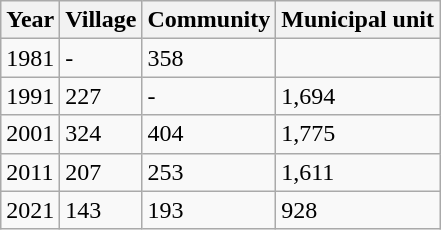<table class="wikitable">
<tr>
<th>Year</th>
<th>Village</th>
<th>Community</th>
<th>Municipal unit</th>
</tr>
<tr>
<td>1981</td>
<td>-</td>
<td>358</td>
<td></td>
</tr>
<tr>
<td>1991</td>
<td>227</td>
<td>-</td>
<td>1,694</td>
</tr>
<tr>
<td>2001</td>
<td>324</td>
<td>404</td>
<td>1,775</td>
</tr>
<tr>
<td>2011</td>
<td>207</td>
<td>253</td>
<td>1,611</td>
</tr>
<tr>
<td>2021</td>
<td>143</td>
<td>193</td>
<td>928</td>
</tr>
</table>
